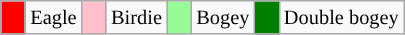<table class="wikitable" span=50 style="font-size:85%;">
<tr>
<td style="background: Red;" width=10></td>
<td>Eagle</td>
<td style="background: Pink;" width=10></td>
<td>Birdie</td>
<td style="background: PaleGreen;" width=10></td>
<td>Bogey</td>
<td style="background: Green;" width=10></td>
<td>Double bogey</td>
</tr>
</table>
